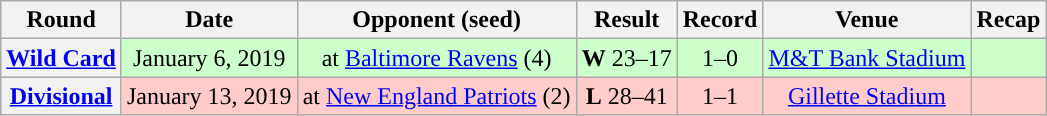<table class="wikitable" style="text-align:center">
<tr>
<th>Round</th>
<th>Date</th>
<th>Opponent (seed)</th>
<th>Result</th>
<th>Record</th>
<th>Venue</th>
<th>Recap</th>
</tr>
<tr style="background:#cfc">
<th><a href='#'>Wild Card</a></th>
<td>January 6, 2019</td>
<td>at <a href='#'>Baltimore Ravens</a> (4)</td>
<td><strong>W</strong> 23–17</td>
<td>1–0</td>
<td><a href='#'>M&T Bank Stadium</a></td>
<td></td>
</tr>
<tr style="background:#fcc">
<th><a href='#'>Divisional</a></th>
<td>January 13, 2019</td>
<td>at <a href='#'>New England Patriots</a> (2)</td>
<td><strong>L</strong> 28–41</td>
<td>1–1</td>
<td><a href='#'>Gillette Stadium</a></td>
<td></td>
</tr>
</table>
